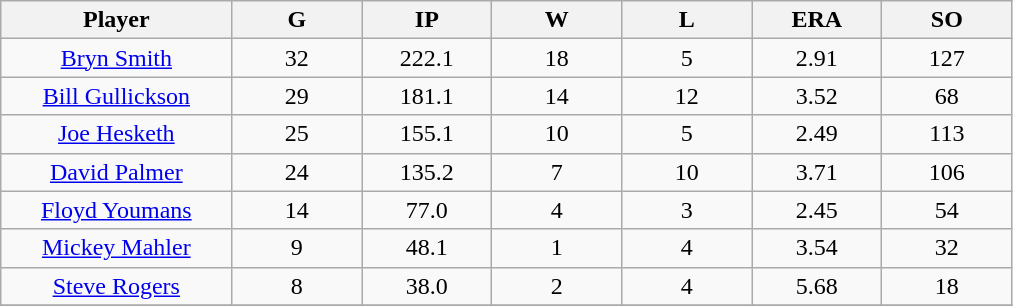<table class="wikitable sortable">
<tr>
<th bgcolor="#DDDDFF" width="16%">Player</th>
<th bgcolor="#DDDDFF" width="9%">G</th>
<th bgcolor="#DDDDFF" width="9%">IP</th>
<th bgcolor="#DDDDFF" width="9%">W</th>
<th bgcolor="#DDDDFF" width="9%">L</th>
<th bgcolor="#DDDDFF" width="9%">ERA</th>
<th bgcolor="#DDDDFF" width="9%">SO</th>
</tr>
<tr align="center">
<td><a href='#'>Bryn Smith</a></td>
<td>32</td>
<td>222.1</td>
<td>18</td>
<td>5</td>
<td>2.91</td>
<td>127</td>
</tr>
<tr align=center>
<td><a href='#'>Bill Gullickson</a></td>
<td>29</td>
<td>181.1</td>
<td>14</td>
<td>12</td>
<td>3.52</td>
<td>68</td>
</tr>
<tr align=center>
<td><a href='#'>Joe Hesketh</a></td>
<td>25</td>
<td>155.1</td>
<td>10</td>
<td>5</td>
<td>2.49</td>
<td>113</td>
</tr>
<tr align=center>
<td><a href='#'>David Palmer</a></td>
<td>24</td>
<td>135.2</td>
<td>7</td>
<td>10</td>
<td>3.71</td>
<td>106</td>
</tr>
<tr align=center>
<td><a href='#'>Floyd Youmans</a></td>
<td>14</td>
<td>77.0</td>
<td>4</td>
<td>3</td>
<td>2.45</td>
<td>54</td>
</tr>
<tr align=center>
<td><a href='#'>Mickey Mahler</a></td>
<td>9</td>
<td>48.1</td>
<td>1</td>
<td>4</td>
<td>3.54</td>
<td>32</td>
</tr>
<tr align=center>
<td><a href='#'>Steve Rogers</a></td>
<td>8</td>
<td>38.0</td>
<td>2</td>
<td>4</td>
<td>5.68</td>
<td>18</td>
</tr>
<tr align="center">
</tr>
</table>
